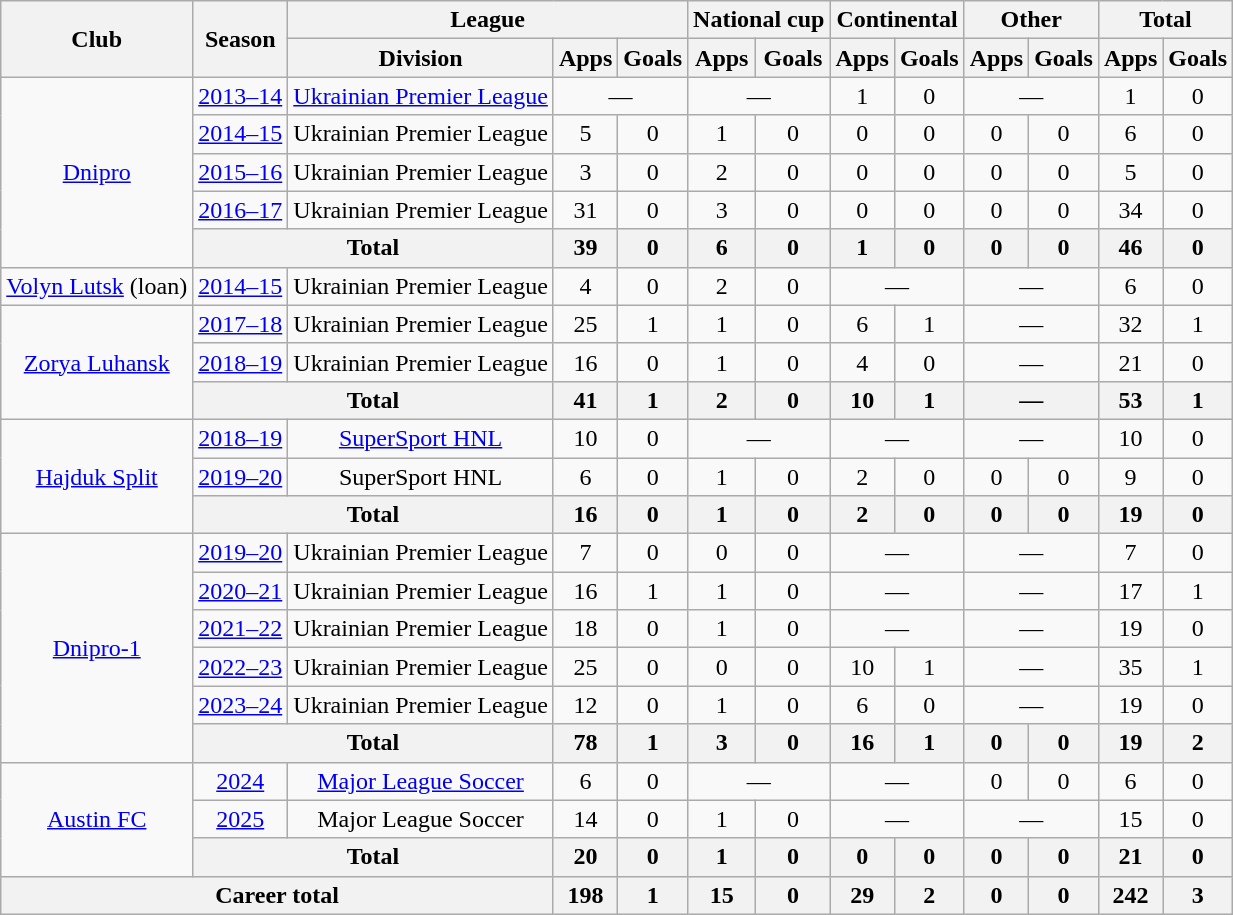<table class="wikitable" style="text-align:center">
<tr>
<th rowspan="2">Club</th>
<th rowspan="2">Season</th>
<th colspan="3">League</th>
<th colspan="2">National cup</th>
<th colspan="2">Continental</th>
<th colspan="2">Other</th>
<th colspan="2">Total</th>
</tr>
<tr>
<th>Division</th>
<th>Apps</th>
<th>Goals</th>
<th>Apps</th>
<th>Goals</th>
<th>Apps</th>
<th>Goals</th>
<th>Apps</th>
<th>Goals</th>
<th>Apps</th>
<th>Goals</th>
</tr>
<tr>
<td rowspan="5"><a href='#'>Dnipro</a></td>
<td><a href='#'>2013–14</a></td>
<td><a href='#'>Ukrainian Premier League</a></td>
<td colspan="2">—</td>
<td colspan="2">—</td>
<td>1</td>
<td>0</td>
<td colspan="2">—</td>
<td>1</td>
<td>0</td>
</tr>
<tr>
<td><a href='#'>2014–15</a></td>
<td>Ukrainian Premier League</td>
<td>5</td>
<td>0</td>
<td>1</td>
<td>0</td>
<td>0</td>
<td>0</td>
<td>0</td>
<td>0</td>
<td>6</td>
<td>0</td>
</tr>
<tr>
<td><a href='#'>2015–16</a></td>
<td>Ukrainian Premier League</td>
<td>3</td>
<td>0</td>
<td>2</td>
<td>0</td>
<td>0</td>
<td>0</td>
<td>0</td>
<td>0</td>
<td>5</td>
<td>0</td>
</tr>
<tr>
<td><a href='#'>2016–17</a></td>
<td>Ukrainian Premier League</td>
<td>31</td>
<td>0</td>
<td>3</td>
<td>0</td>
<td>0</td>
<td>0</td>
<td>0</td>
<td>0</td>
<td>34</td>
<td>0</td>
</tr>
<tr>
<th colspan="2">Total</th>
<th>39</th>
<th>0</th>
<th>6</th>
<th>0</th>
<th>1</th>
<th>0</th>
<th>0</th>
<th>0</th>
<th>46</th>
<th>0</th>
</tr>
<tr>
<td><a href='#'>Volyn Lutsk</a> (loan)</td>
<td><a href='#'>2014–15</a></td>
<td>Ukrainian Premier League</td>
<td>4</td>
<td>0</td>
<td>2</td>
<td>0</td>
<td colspan="2">—</td>
<td colspan="2">—</td>
<td>6</td>
<td>0</td>
</tr>
<tr>
<td rowspan="3"><a href='#'>Zorya Luhansk</a></td>
<td><a href='#'>2017–18</a></td>
<td>Ukrainian Premier League</td>
<td>25</td>
<td>1</td>
<td>1</td>
<td>0</td>
<td>6</td>
<td>1</td>
<td colspan="2">—</td>
<td>32</td>
<td>1</td>
</tr>
<tr>
<td><a href='#'>2018–19</a></td>
<td>Ukrainian Premier League</td>
<td>16</td>
<td>0</td>
<td>1</td>
<td>0</td>
<td>4</td>
<td>0</td>
<td colspan="2">—</td>
<td>21</td>
<td>0</td>
</tr>
<tr>
<th colspan="2">Total</th>
<th>41</th>
<th>1</th>
<th>2</th>
<th>0</th>
<th>10</th>
<th>1</th>
<th colspan="2">—</th>
<th>53</th>
<th>1</th>
</tr>
<tr>
<td rowspan="3"><a href='#'>Hajduk Split</a></td>
<td><a href='#'>2018–19</a></td>
<td><a href='#'>SuperSport HNL</a></td>
<td>10</td>
<td>0</td>
<td colspan="2">—</td>
<td colspan="2">—</td>
<td colspan="2">—</td>
<td>10</td>
<td>0</td>
</tr>
<tr>
<td><a href='#'>2019–20</a></td>
<td>SuperSport HNL</td>
<td>6</td>
<td>0</td>
<td>1</td>
<td>0</td>
<td>2</td>
<td>0</td>
<td>0</td>
<td>0</td>
<td>9</td>
<td>0</td>
</tr>
<tr>
<th colspan="2">Total</th>
<th>16</th>
<th>0</th>
<th>1</th>
<th>0</th>
<th>2</th>
<th>0</th>
<th>0</th>
<th>0</th>
<th>19</th>
<th>0</th>
</tr>
<tr>
<td rowspan="6"><a href='#'>Dnipro-1</a></td>
<td><a href='#'>2019–20</a></td>
<td>Ukrainian Premier League</td>
<td>7</td>
<td>0</td>
<td>0</td>
<td>0</td>
<td colspan="2">—</td>
<td colspan="2">—</td>
<td>7</td>
<td>0</td>
</tr>
<tr>
<td><a href='#'>2020–21</a></td>
<td>Ukrainian Premier League</td>
<td>16</td>
<td>1</td>
<td>1</td>
<td>0</td>
<td colspan="2">—</td>
<td colspan="2">—</td>
<td>17</td>
<td>1</td>
</tr>
<tr>
<td><a href='#'>2021–22</a></td>
<td>Ukrainian Premier League</td>
<td>18</td>
<td>0</td>
<td>1</td>
<td>0</td>
<td colspan="2">—</td>
<td colspan="2">—</td>
<td>19</td>
<td>0</td>
</tr>
<tr>
<td><a href='#'>2022–23</a></td>
<td>Ukrainian Premier League</td>
<td>25</td>
<td>0</td>
<td>0</td>
<td>0</td>
<td>10</td>
<td>1</td>
<td colspan="2">—</td>
<td>35</td>
<td>1</td>
</tr>
<tr>
<td><a href='#'>2023–24</a></td>
<td>Ukrainian Premier League</td>
<td>12</td>
<td>0</td>
<td>1</td>
<td>0</td>
<td>6</td>
<td>0</td>
<td colspan="2">—</td>
<td>19</td>
<td>0</td>
</tr>
<tr>
<th colspan="2">Total</th>
<th>78</th>
<th>1</th>
<th>3</th>
<th>0</th>
<th>16</th>
<th>1</th>
<th>0</th>
<th>0</th>
<th>19</th>
<th>2</th>
</tr>
<tr>
<td rowspan=3><a href='#'>Austin FC</a></td>
<td><a href='#'>2024</a></td>
<td><a href='#'>Major League Soccer</a></td>
<td>6</td>
<td>0</td>
<td colspan="2">—</td>
<td colspan="2">—</td>
<td>0</td>
<td>0</td>
<td>6</td>
<td>0</td>
</tr>
<tr>
<td><a href='#'>2025</a></td>
<td>Major League Soccer</td>
<td>14</td>
<td>0</td>
<td>1</td>
<td>0</td>
<td colspan="2">—</td>
<td colspan="2">—</td>
<td>15</td>
<td>0</td>
</tr>
<tr>
<th colspan="2">Total</th>
<th>20</th>
<th>0</th>
<th>1</th>
<th>0</th>
<th>0</th>
<th>0</th>
<th>0</th>
<th>0</th>
<th>21</th>
<th>0</th>
</tr>
<tr>
<th colspan="3">Career total</th>
<th>198</th>
<th>1</th>
<th>15</th>
<th>0</th>
<th>29</th>
<th>2</th>
<th>0</th>
<th>0</th>
<th>242</th>
<th>3</th>
</tr>
</table>
